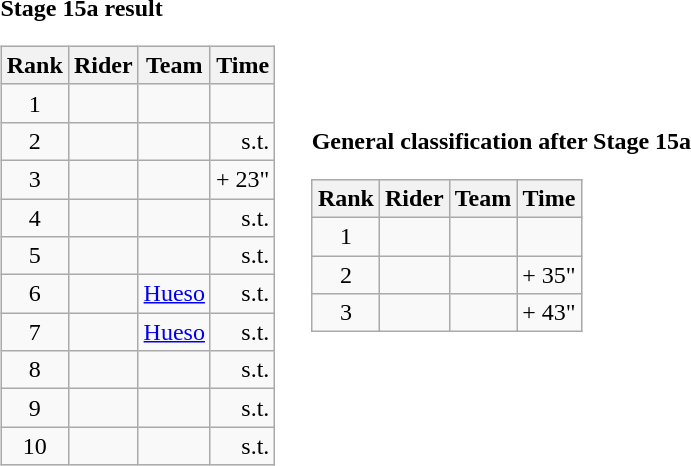<table>
<tr>
<td><strong>Stage 15a result</strong><br><table class="wikitable">
<tr>
<th scope="col">Rank</th>
<th scope="col">Rider</th>
<th scope="col">Team</th>
<th scope="col">Time</th>
</tr>
<tr>
<td style="text-align:center;">1</td>
<td></td>
<td></td>
<td style="text-align:right;"></td>
</tr>
<tr>
<td style="text-align:center;">2</td>
<td></td>
<td></td>
<td style="text-align:right;">s.t.</td>
</tr>
<tr>
<td style="text-align:center;">3</td>
<td></td>
<td></td>
<td style="text-align:right;">+ 23"</td>
</tr>
<tr>
<td style="text-align:center;">4</td>
<td></td>
<td></td>
<td style="text-align:right;">s.t.</td>
</tr>
<tr>
<td style="text-align:center;">5</td>
<td></td>
<td></td>
<td style="text-align:right;">s.t.</td>
</tr>
<tr>
<td style="text-align:center;">6</td>
<td></td>
<td><a href='#'>Hueso</a></td>
<td style="text-align:right;">s.t.</td>
</tr>
<tr>
<td style="text-align:center;">7</td>
<td></td>
<td><a href='#'>Hueso</a></td>
<td style="text-align:right;">s.t.</td>
</tr>
<tr>
<td style="text-align:center;">8</td>
<td></td>
<td></td>
<td style="text-align:right;">s.t.</td>
</tr>
<tr>
<td style="text-align:center;">9</td>
<td></td>
<td></td>
<td style="text-align:right;">s.t.</td>
</tr>
<tr>
<td style="text-align:center;">10</td>
<td></td>
<td></td>
<td style="text-align:right;">s.t.</td>
</tr>
</table>
</td>
<td></td>
<td><strong>General classification after Stage 15a</strong><br><table class="wikitable">
<tr>
<th scope="col">Rank</th>
<th scope="col">Rider</th>
<th scope="col">Team</th>
<th scope="col">Time</th>
</tr>
<tr>
<td style="text-align:center;">1</td>
<td></td>
<td></td>
<td style="text-align:right;"></td>
</tr>
<tr>
<td style="text-align:center;">2</td>
<td></td>
<td></td>
<td style="text-align:right;">+ 35"</td>
</tr>
<tr>
<td style="text-align:center;">3</td>
<td></td>
<td></td>
<td style="text-align:right;">+ 43"</td>
</tr>
</table>
</td>
</tr>
</table>
